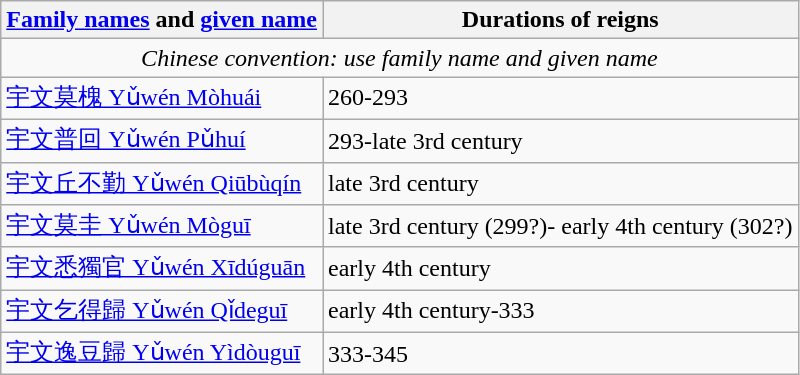<table class="wikitable">
<tr>
<th><a href='#'>Family names</a> and <a href='#'>given name</a></th>
<th>Durations of reigns</th>
</tr>
<tr>
<td colspan=2 style="text-align: center"><em>Chinese convention: use family name and given name</em></td>
</tr>
<tr>
<td><a href='#'>宇文莫槐 Yǔwén Mòhuái</a></td>
<td>260-293</td>
</tr>
<tr>
<td><a href='#'>宇文普回 Yǔwén Pǔhuí</a></td>
<td>293-late 3rd century</td>
</tr>
<tr>
<td><a href='#'>宇文丘不勤 Yǔwén Qiūbùqín</a></td>
<td>late 3rd century</td>
</tr>
<tr>
<td><a href='#'>宇文莫圭 Yǔwén Mòguī</a></td>
<td>late 3rd century (299?)- early 4th century (302?)</td>
</tr>
<tr>
<td><a href='#'>宇文悉獨官 Yǔwén Xīdúguān</a></td>
<td>early 4th century</td>
</tr>
<tr>
<td><a href='#'>宇文乞得歸 Yǔwén Qǐdeguī</a></td>
<td>early 4th century-333</td>
</tr>
<tr>
<td><a href='#'>宇文逸豆歸 Yǔwén Yìdòuguī</a></td>
<td>333-345</td>
</tr>
</table>
